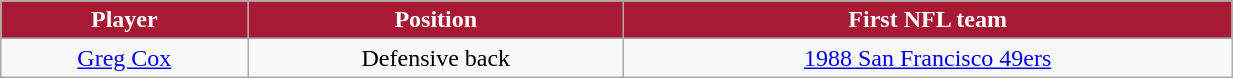<table class="wikitable" width="65%">
<tr align="center" style="background:#A81933;color:#FFFFFF;">
<td><strong>Player</strong></td>
<td><strong>Position</strong></td>
<td><strong>First NFL team</strong></td>
</tr>
<tr align="center" bgcolor="">
<td><a href='#'>Greg Cox</a></td>
<td>Defensive back</td>
<td><a href='#'>1988 San Francisco 49ers</a></td>
</tr>
</table>
